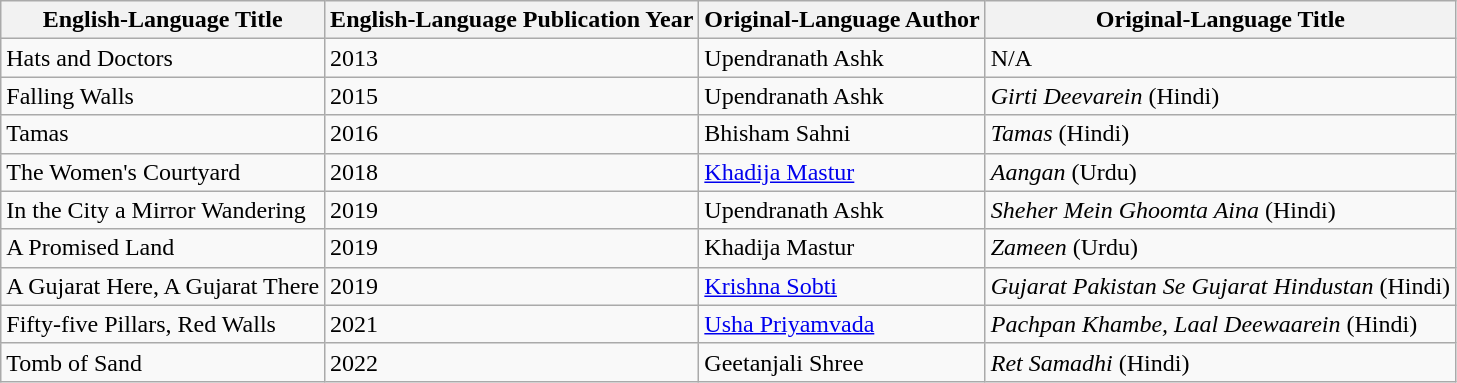<table class="wikitable">
<tr>
<th>English-Language Title</th>
<th>English-Language Publication Year</th>
<th>Original-Language Author</th>
<th>Original-Language Title</th>
</tr>
<tr>
<td>Hats and Doctors</td>
<td>2013</td>
<td>Upendranath Ashk</td>
<td>N/A</td>
</tr>
<tr>
<td>Falling Walls</td>
<td>2015</td>
<td>Upendranath Ashk</td>
<td><em>Girti Deevarein</em> (Hindi)</td>
</tr>
<tr>
<td>Tamas</td>
<td>2016</td>
<td>Bhisham Sahni</td>
<td><em>Tamas</em> (Hindi)</td>
</tr>
<tr>
<td>The Women's Courtyard</td>
<td>2018</td>
<td><a href='#'>Khadija Mastur</a></td>
<td><em>Aangan</em> (Urdu)</td>
</tr>
<tr>
<td>In the City a Mirror Wandering</td>
<td>2019</td>
<td>Upendranath Ashk</td>
<td><em>Sheher Mein Ghoomta Aina</em> (Hindi)</td>
</tr>
<tr>
<td>A Promised Land</td>
<td>2019</td>
<td>Khadija Mastur</td>
<td><em>Zameen</em> (Urdu)</td>
</tr>
<tr>
<td>A Gujarat Here, A Gujarat There</td>
<td>2019</td>
<td><a href='#'>Krishna Sobti</a></td>
<td><em>Gujarat Pakistan Se Gujarat Hindustan</em> (Hindi)</td>
</tr>
<tr>
<td>Fifty-five Pillars, Red Walls</td>
<td>2021</td>
<td><a href='#'>Usha Priyamvada</a></td>
<td><em>Pachpan Khambe, Laal Deewaarein</em> (Hindi)</td>
</tr>
<tr>
<td>Tomb of Sand</td>
<td>2022</td>
<td>Geetanjali Shree</td>
<td><em>Ret Samadhi</em> (Hindi)</td>
</tr>
</table>
